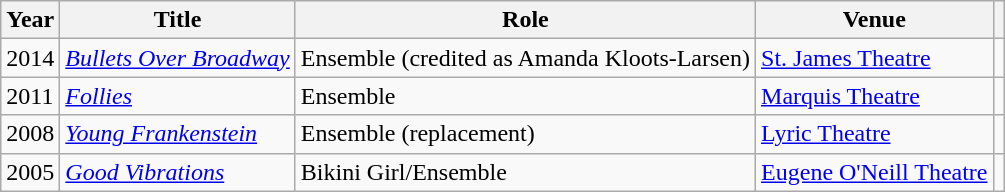<table class="wikitable sortable">
<tr>
<th>Year</th>
<th>Title</th>
<th>Role</th>
<th scope="col" class="unsortable">Venue</th>
<th scope="col" class="unsortable"></th>
</tr>
<tr>
<td>2014</td>
<td><em><a href='#'>Bullets Over Broadway</a></em></td>
<td>Ensemble (credited as Amanda Kloots-Larsen)</td>
<td><a href='#'>St. James Theatre</a></td>
<td align="center"></td>
</tr>
<tr>
<td>2011</td>
<td><em><a href='#'>Follies</a></em></td>
<td>Ensemble</td>
<td><a href='#'>Marquis Theatre</a></td>
<td align="center"></td>
</tr>
<tr>
<td>2008</td>
<td><em><a href='#'>Young Frankenstein</a></em></td>
<td>Ensemble (replacement)</td>
<td><a href='#'>Lyric Theatre</a></td>
<td align="center"></td>
</tr>
<tr>
<td>2005</td>
<td><em><a href='#'>Good Vibrations</a></em></td>
<td>Bikini Girl/Ensemble</td>
<td><a href='#'>Eugene O'Neill Theatre</a></td>
<td align="center"></td>
</tr>
</table>
